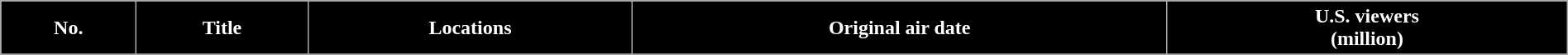<table class="wikitable plainrowheaders" style="width:100%;">
<tr style="color:white;">
<th scope="col" style="background:#000000;">No.</th>
<th scope="col" style="background:#000000;">Title</th>
<th scope="col" style="background:#000000;">Locations</th>
<th scope="col" style="background:#000000;">Original air date</th>
<th scope="col" style="background:#000000;">U.S. viewers<br>(million)</th>
</tr>
<tr>
</tr>
</table>
